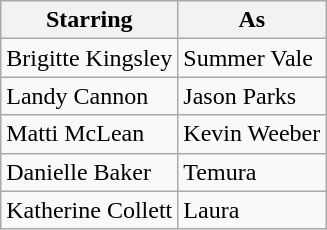<table class="wikitable">
<tr>
<th>Starring</th>
<th>As</th>
</tr>
<tr>
<td>Brigitte Kingsley</td>
<td>Summer Vale</td>
</tr>
<tr>
<td>Landy Cannon</td>
<td>Jason Parks</td>
</tr>
<tr>
<td>Matti McLean</td>
<td>Kevin Weeber</td>
</tr>
<tr>
<td>Danielle Baker</td>
<td>Temura</td>
</tr>
<tr>
<td>Katherine Collett</td>
<td>Laura</td>
</tr>
</table>
